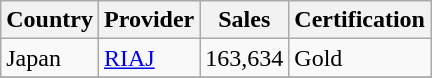<table class="wikitable">
<tr>
<th>Country</th>
<th>Provider</th>
<th>Sales</th>
<th>Certification</th>
</tr>
<tr>
<td>Japan</td>
<td><a href='#'>RIAJ</a></td>
<td>163,634</td>
<td>Gold</td>
</tr>
<tr>
</tr>
</table>
